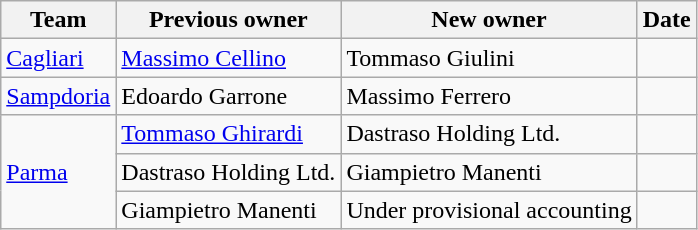<table class="wikitable sortable">
<tr>
<th>Team</th>
<th>Previous owner</th>
<th>New owner</th>
<th>Date</th>
</tr>
<tr>
<td><a href='#'>Cagliari</a></td>
<td> <a href='#'>Massimo Cellino</a></td>
<td> Tommaso Giulini</td>
<td></td>
</tr>
<tr>
<td><a href='#'>Sampdoria</a></td>
<td> Edoardo Garrone</td>
<td> Massimo Ferrero</td>
<td></td>
</tr>
<tr>
<td rowspan="3"><a href='#'>Parma</a></td>
<td> <a href='#'>Tommaso Ghirardi</a></td>
<td>  Dastraso Holding Ltd.</td>
<td></td>
</tr>
<tr>
<td>  Dastraso Holding Ltd.</td>
<td> Giampietro Manenti</td>
<td></td>
</tr>
<tr>
<td> Giampietro Manenti</td>
<td>Under provisional accounting</td>
<td></td>
</tr>
</table>
